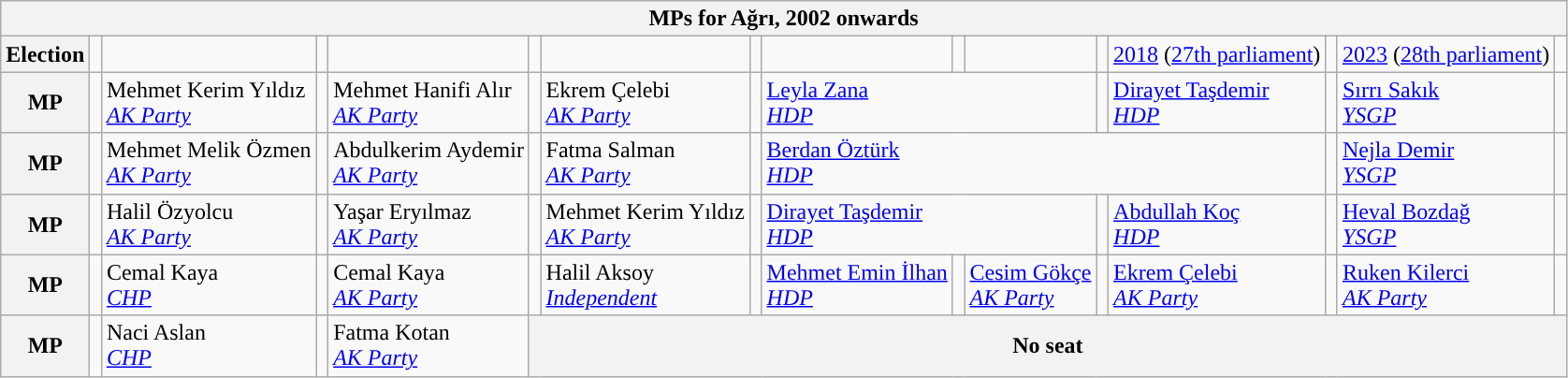<table class="wikitable">
<tr>
<th colspan="16">MPs for Ağrı, 2002 onwards</th>
</tr>
<tr>
<th>Election</th>
<td style="width:1px;"></td>
<td></td>
<td style="width:1px;"></td>
<td></td>
<td style="width:1px;"></td>
<td></td>
<td style="width:1px;"></td>
<td></td>
<td style="width:1px;"></td>
<td></td>
<td></td>
<td><a href='#'>2018</a> (<a href='#'>27th parliament</a>)</td>
<td></td>
<td><a href='#'>2023</a> (<a href='#'>28th parliament</a>)</td>
<td></td>
</tr>
<tr>
<th>MP</th>
<td width="1px" style="background-color: "></td>
<td>Mehmet Kerim Yıldız<br><em><a href='#'>AK Party</a></em></td>
<td width="1px" style="background-color: "></td>
<td>Mehmet Hanifi Alır<br><em><a href='#'>AK Party</a></em></td>
<td width="1px" style="background-color: "></td>
<td>Ekrem Çelebi<br><em><a href='#'>AK Party</a></em></td>
<td width="1px" style="background-color: "></td>
<td colspan="3"><a href='#'>Leyla Zana</a><br><em><a href='#'>HDP</a></em></td>
<td width="1px" style="background-color: "></td>
<td><a href='#'>Dirayet Taşdemir</a><br><em><a href='#'>HDP</a></em></td>
<td style="background:"></td>
<td><a href='#'>Sırrı Sakık</a><br><em><a href='#'>YSGP</a></em></td>
<td style="background:"></td>
</tr>
<tr>
<th>MP</th>
<td width="1px" style="background-color: "></td>
<td>Mehmet Melik Özmen<br><em><a href='#'>AK Party</a></em></td>
<td width="1px" style="background-color: "></td>
<td>Abdulkerim Aydemir<br><em><a href='#'>AK Party</a></em></td>
<td width="1px" style="background-color: "></td>
<td>Fatma Salman<br><em><a href='#'>AK Party</a></em></td>
<td width="1px" style="background-color: "></td>
<td colspan="5"><a href='#'>Berdan Öztürk</a><br><em><a href='#'>HDP</a></em></td>
<td style="background:"></td>
<td><a href='#'>Nejla Demir</a><br><em><a href='#'>YSGP</a></em></td>
<td style="background:"></td>
</tr>
<tr>
<th>MP</th>
<td width="1px" style="background-color: "></td>
<td>Halil Özyolcu<br><em><a href='#'>AK Party</a></em></td>
<td width="1px" style="background-color: "></td>
<td>Yaşar Eryılmaz<br><em><a href='#'>AK Party</a></em></td>
<td width="1px" style="background-color: "></td>
<td>Mehmet Kerim Yıldız<br><em><a href='#'>AK Party</a></em></td>
<td width="1px" style="background-color: "></td>
<td colspan="3"><a href='#'>Dirayet Taşdemir</a><br><em><a href='#'>HDP</a></em></td>
<td width="1px" style="background-color: "></td>
<td><a href='#'>Abdullah Koç</a><br><em><a href='#'>HDP</a></em></td>
<td style="background:"></td>
<td><a href='#'>Heval Bozdağ</a><br><em><a href='#'>YSGP</a></em></td>
<td style="background:"></td>
</tr>
<tr>
<th>MP</th>
<td width="1px" style="background-color: "></td>
<td>Cemal Kaya<br><em><a href='#'>CHP</a></em></td>
<td width="1px" style="background-color: "></td>
<td>Cemal Kaya<br><em><a href='#'>AK Party</a></em></td>
<td width="1px" style="background-color: "></td>
<td>Halil Aksoy<br><em><a href='#'>Independent</a></em></td>
<td width="1px" style="background-color: "></td>
<td><a href='#'>Mehmet Emin İlhan</a><br><em><a href='#'>HDP</a></em></td>
<td width="1px" style="background-color: "></td>
<td><a href='#'>Cesim Gökçe</a><br><em><a href='#'>AK Party</a></em></td>
<td width="1px" style="background-color: "></td>
<td><a href='#'>Ekrem Çelebi</a><br><em><a href='#'>AK Party</a></em></td>
<td width="1px" style="background-color: "></td>
<td><a href='#'>Ruken Kilerci</a><br><em><a href='#'>AK Party</a></em></td>
<td width="1px" style="background-color: "></td>
</tr>
<tr>
<th>MP</th>
<td width="1px" style="background-color: "></td>
<td>Naci Aslan<br><em><a href='#'>CHP</a></em></td>
<td width="1px" style="background-color: "></td>
<td>Fatma Kotan<br><em><a href='#'>AK Party</a></em></td>
<th colspan="11">No seat</th>
</tr>
</table>
